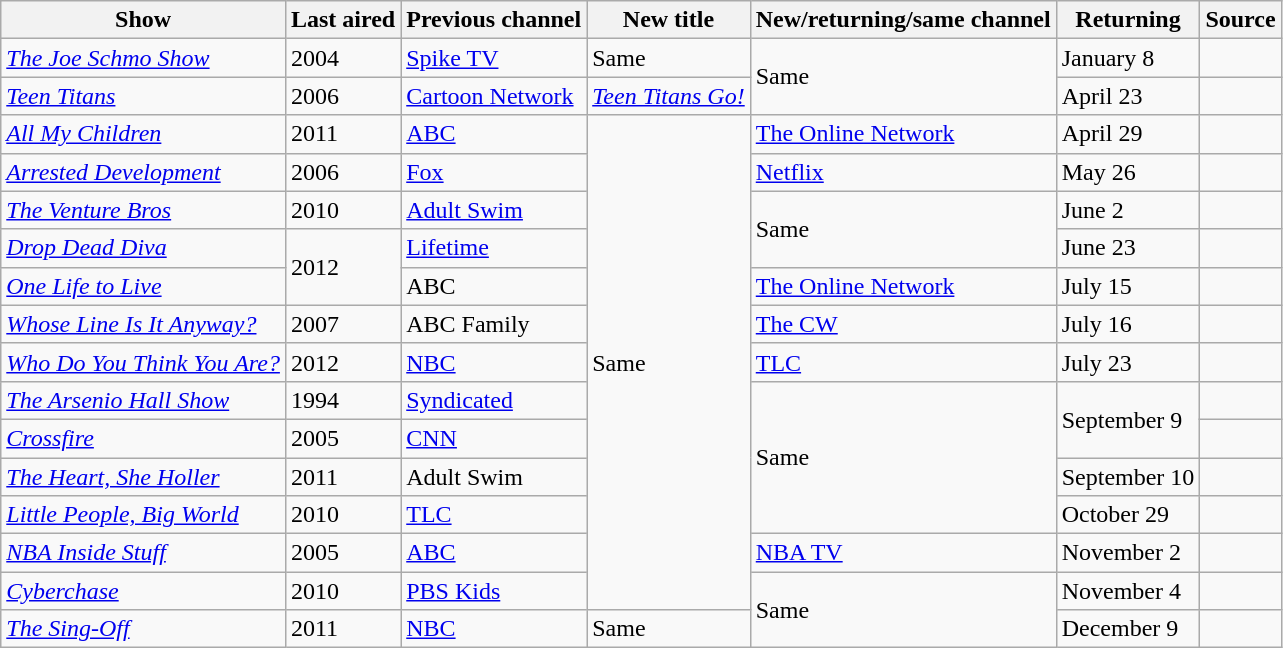<table class="wikitable sortable">
<tr ">
<th>Show</th>
<th>Last aired</th>
<th>Previous channel</th>
<th>New title</th>
<th>New/returning/same channel</th>
<th>Returning</th>
<th>Source</th>
</tr>
<tr>
<td><em><a href='#'>The Joe Schmo Show</a></em></td>
<td>2004</td>
<td><a href='#'>Spike TV</a></td>
<td>Same</td>
<td rowspan=2>Same</td>
<td>January 8</td>
<td></td>
</tr>
<tr>
<td><em><a href='#'>Teen Titans</a></em></td>
<td>2006</td>
<td><a href='#'>Cartoon Network</a></td>
<td><em><a href='#'>Teen Titans Go!</a></em></td>
<td>April 23</td>
<td></td>
</tr>
<tr>
<td><em><a href='#'>All My Children</a></em></td>
<td>2011</td>
<td><a href='#'>ABC</a></td>
<td rowspan=13>Same</td>
<td><a href='#'>The Online Network</a></td>
<td>April 29</td>
<td></td>
</tr>
<tr>
<td><em><a href='#'>Arrested Development</a></em></td>
<td>2006</td>
<td><a href='#'>Fox</a></td>
<td><a href='#'>Netflix</a></td>
<td>May 26</td>
<td></td>
</tr>
<tr>
<td><em><a href='#'>The Venture Bros</a></em></td>
<td>2010</td>
<td><a href='#'>Adult Swim</a></td>
<td rowspan=2>Same</td>
<td>June 2</td>
<td></td>
</tr>
<tr>
<td><em><a href='#'>Drop Dead Diva</a></em></td>
<td rowspan="2">2012</td>
<td><a href='#'>Lifetime</a></td>
<td>June 23</td>
<td></td>
</tr>
<tr>
<td><em><a href='#'>One Life to Live</a></em></td>
<td>ABC</td>
<td><a href='#'>The Online Network</a></td>
<td>July 15</td>
<td></td>
</tr>
<tr>
<td><em><a href='#'>Whose Line Is It Anyway?</a></em></td>
<td>2007</td>
<td>ABC Family</td>
<td><a href='#'>The CW</a></td>
<td>July 16</td>
<td></td>
</tr>
<tr>
<td><em><a href='#'>Who Do You Think You Are?</a></em></td>
<td>2012</td>
<td><a href='#'>NBC</a></td>
<td><a href='#'>TLC</a></td>
<td>July 23</td>
<td></td>
</tr>
<tr>
<td><em><a href='#'>The Arsenio Hall Show</a></em></td>
<td>1994</td>
<td><a href='#'>Syndicated</a></td>
<td rowspan="4">Same</td>
<td rowspan="2">September 9</td>
<td></td>
</tr>
<tr>
<td><em><a href='#'>Crossfire</a></em></td>
<td>2005</td>
<td><a href='#'>CNN</a></td>
<td></td>
</tr>
<tr>
<td><em><a href='#'>The Heart, She Holler</a></em></td>
<td>2011</td>
<td>Adult Swim</td>
<td>September 10</td>
<td></td>
</tr>
<tr>
<td><em><a href='#'>Little People, Big World</a></em></td>
<td>2010</td>
<td><a href='#'>TLC</a></td>
<td>October 29</td>
<td></td>
</tr>
<tr>
<td><em><a href='#'>NBA Inside Stuff</a></em></td>
<td>2005</td>
<td><a href='#'>ABC</a></td>
<td><a href='#'>NBA TV</a></td>
<td>November 2</td>
<td></td>
</tr>
<tr>
<td><em><a href='#'>Cyberchase</a></em></td>
<td>2010</td>
<td><a href='#'>PBS Kids</a></td>
<td rowspan=2>Same</td>
<td>November 4</td>
<td></td>
</tr>
<tr>
<td><em><a href='#'>The Sing-Off</a></em></td>
<td>2011</td>
<td><a href='#'>NBC</a></td>
<td>Same</td>
<td>December 9</td>
<td></td>
</tr>
</table>
